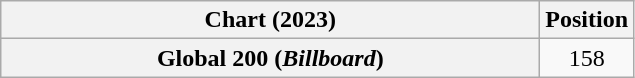<table class="wikitable sortable plainrowheaders" style="text-align:center">
<tr>
<th scope="col" style="width:22em;">Chart (2023)</th>
<th scope="col">Position</th>
</tr>
<tr>
<th scope="row">Global 200 (<em>Billboard</em>)</th>
<td>158</td>
</tr>
</table>
